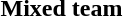<table>
<tr>
<th rowspan=2 style="text-align:left;">Mixed team<br></th>
<td rowspan=2> </td>
<td rowspan=2> </td>
<td> </td>
</tr>
<tr>
<td> </td>
</tr>
</table>
